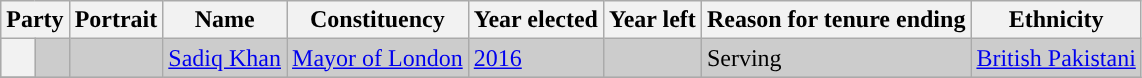<table class="wikitable sortable">
<tr>
<th colspan="2">Party</th>
<th>Portrait</th>
<th>Name</th>
<th>Constituency</th>
<th>Year elected</th>
<th>Year left</th>
<th>Reason for tenure ending</th>
<th>Ethnicity</th>
</tr>
<tr style="background:#ccc;">
<th style="background-color: "></th>
<td></td>
<td></td>
<td><a href='#'>Sadiq Khan</a></td>
<td><a href='#'>Mayor of London</a></td>
<td><a href='#'>2016</a></td>
<td></td>
<td>Serving</td>
<td><a href='#'>British Pakistani</a></td>
</tr>
<tr>
</tr>
</table>
